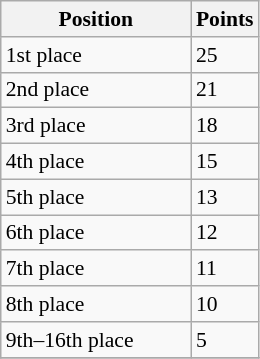<table class="wikitable" style="font-size: 90%">
<tr>
<th width=120>Position</th>
<th width=20>Points</th>
</tr>
<tr>
<td>1st place</td>
<td>25</td>
</tr>
<tr>
<td>2nd place</td>
<td>21</td>
</tr>
<tr>
<td>3rd place</td>
<td>18</td>
</tr>
<tr>
<td>4th place</td>
<td>15</td>
</tr>
<tr>
<td>5th place</td>
<td>13</td>
</tr>
<tr>
<td>6th place</td>
<td>12</td>
</tr>
<tr>
<td>7th place</td>
<td>11</td>
</tr>
<tr>
<td>8th place</td>
<td>10</td>
</tr>
<tr>
<td>9th–16th place</td>
<td>5</td>
</tr>
<tr>
</tr>
</table>
